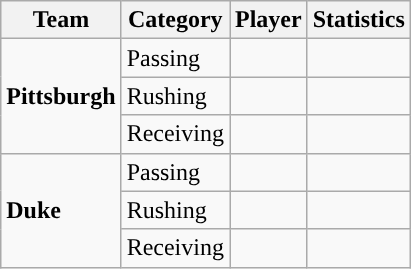<table class="wikitable" style="float: right;">
<tr>
<th>Team</th>
<th>Category</th>
<th>Player</th>
<th>Statistics</th>
</tr>
<tr>
<td rowspan=3><strong>Pittsburgh</strong></td>
<td>Passing</td>
<td></td>
<td></td>
</tr>
<tr>
<td>Rushing</td>
<td></td>
<td></td>
</tr>
<tr>
<td>Receiving</td>
<td></td>
<td></td>
</tr>
<tr>
<td rowspan=3><strong>Duke</strong></td>
<td>Passing</td>
<td></td>
<td></td>
</tr>
<tr>
<td>Rushing</td>
<td></td>
<td></td>
</tr>
<tr>
<td>Receiving</td>
<td></td>
<td></td>
</tr>
</table>
